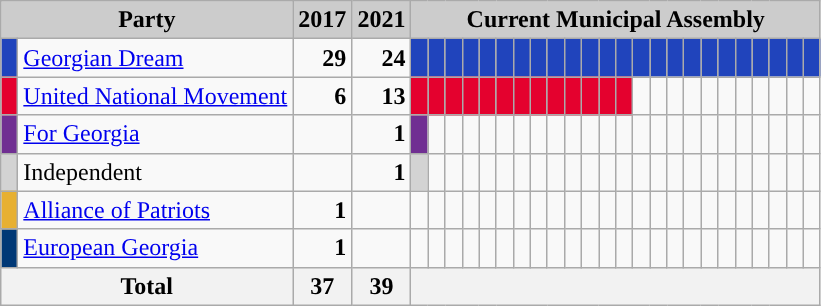<table class="wikitable">
<tr>
<th colspan="2" style="background:#ccc">Party</th>
<th style="background:#ccc">2017</th>
<th style="background:#ccc">2021</th>
<th colspan="45" style="background:#ccc">Current Municipal Assembly</th>
</tr>
<tr>
<td style="background-color: #2044bc "> </td>
<td><a href='#'>Georgian Dream</a></td>
<td style="text-align: right"><strong>29</strong></td>
<td style="text-align: right"><strong>24</strong></td>
<td style="background-color: #2044bc "></td>
<td style="background-color: #2044bc "> </td>
<td style="background-color: #2044bc "> </td>
<td style="background-color: #2044bc "> </td>
<td style="background-color: #2044bc "> </td>
<td style="background-color: #2044bc "> </td>
<td style="background-color: #2044bc "> </td>
<td style="background-color: #2044bc "> </td>
<td style="background-color: #2044bc "> </td>
<td style="background-color: #2044bc "> </td>
<td style="background-color: #2044bc "> </td>
<td style="background-color: #2044bc "> </td>
<td style="background-color: #2044bc "> </td>
<td style="background-color: #2044bc "> </td>
<td style="background-color: #2044bc "> </td>
<td style="background-color: #2044bc "> </td>
<td style="background-color: #2044bc "> </td>
<td style="background-color: #2044bc "> </td>
<td style="background-color: #2044bc "> </td>
<td style="background-color: #2044bc "> </td>
<td style="background-color: #2044bc "> </td>
<td style="background-color: #2044bc "> </td>
<td style="background-color: #2044bc "> </td>
<td style="background-color: #2044bc "> </td>
</tr>
<tr>
<td style="background-color: #e4012e  "> </td>
<td><a href='#'>United National Movement</a></td>
<td style="text-align: right"><strong>6</strong></td>
<td style="text-align: right"><strong>13</strong></td>
<td style="background-color: #e4012e "> </td>
<td style="background-color: #e4012e "> </td>
<td style="background-color: #e4012e "> </td>
<td style="background-color: #e4012e "> </td>
<td style="background-color: #e4012e "> </td>
<td style="background-color: #e4012e "> </td>
<td style="background-color: #e4012e "> </td>
<td style="background-color: #e4012e "> </td>
<td style="background-color: #e4012e "> </td>
<td style="background-color: #e4012e "> </td>
<td style="background-color: #e4012e "> </td>
<td style="background-color: #e4012e "> </td>
<td style="background-color: #e4012e "> </td>
<td></td>
<td></td>
<td></td>
<td></td>
<td></td>
<td></td>
<td></td>
<td></td>
<td></td>
<td></td>
<td></td>
</tr>
<tr>
<td style="background-color: #702F92  "> </td>
<td><a href='#'>For Georgia</a></td>
<td></td>
<td style="text-align: right"><strong>1</strong></td>
<td style="background-color: #702f92 "> </td>
<td></td>
<td></td>
<td></td>
<td></td>
<td></td>
<td></td>
<td></td>
<td></td>
<td></td>
<td></td>
<td></td>
<td></td>
<td></td>
<td></td>
<td></td>
<td></td>
<td></td>
<td></td>
<td></td>
<td></td>
<td></td>
<td></td>
<td></td>
</tr>
<tr>
<td style="background-color: lightgray"> </td>
<td>Independent</td>
<td></td>
<td style="text-align: right"><strong>1</strong></td>
<td style="background-color: lightgray"> </td>
<td></td>
<td></td>
<td></td>
<td></td>
<td></td>
<td></td>
<td></td>
<td></td>
<td></td>
<td></td>
<td></td>
<td></td>
<td></td>
<td></td>
<td></td>
<td></td>
<td></td>
<td></td>
<td></td>
<td></td>
<td></td>
<td></td>
<td></td>
</tr>
<tr>
<td style="background-color: #e7b031 "> </td>
<td><a href='#'>Alliance of Patriots</a></td>
<td style="text-align: right"><strong>1</strong></td>
<td></td>
<td></td>
<td></td>
<td></td>
<td></td>
<td></td>
<td></td>
<td></td>
<td></td>
<td></td>
<td></td>
<td></td>
<td></td>
<td></td>
<td></td>
<td></td>
<td></td>
<td></td>
<td></td>
<td></td>
<td></td>
<td></td>
<td></td>
<td></td>
<td></td>
</tr>
<tr>
<td style="background-color: #003876  "> </td>
<td><a href='#'>European Georgia</a></td>
<td style="text-align: right"><strong>1</strong></td>
<td></td>
<td></td>
<td></td>
<td></td>
<td></td>
<td></td>
<td></td>
<td></td>
<td></td>
<td></td>
<td></td>
<td></td>
<td></td>
<td></td>
<td></td>
<td></td>
<td></td>
<td></td>
<td></td>
<td></td>
<td></td>
<td></td>
<td></td>
<td></td>
<td></td>
</tr>
<tr>
<th colspan="2">Total</th>
<th align="right">37</th>
<th align="right">39</th>
<th colspan="45"></th>
</tr>
</table>
